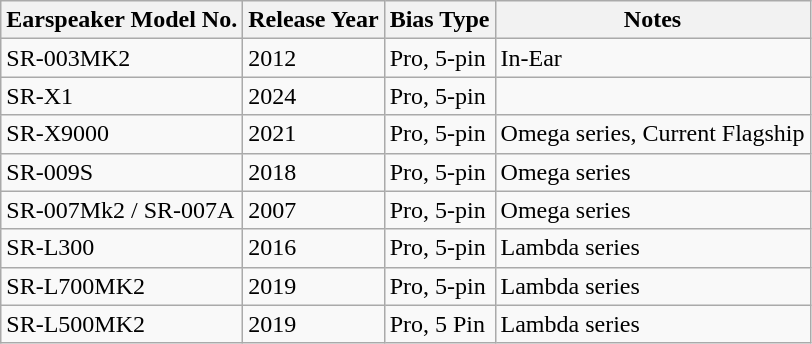<table class="wikitable">
<tr>
<th>Earspeaker Model No.</th>
<th>Release Year</th>
<th>Bias Type</th>
<th>Notes</th>
</tr>
<tr>
<td>SR-003MK2</td>
<td>2012</td>
<td>Pro, 5-pin</td>
<td>In-Ear</td>
</tr>
<tr>
<td>SR-X1</td>
<td>2024</td>
<td>Pro, 5-pin</td>
<td></td>
</tr>
<tr>
<td>SR-X9000</td>
<td>2021</td>
<td>Pro, 5-pin</td>
<td>Omega series, Current Flagship</td>
</tr>
<tr>
<td>SR-009S</td>
<td>2018</td>
<td>Pro, 5-pin</td>
<td>Omega series</td>
</tr>
<tr>
<td>SR-007Mk2 / SR-007A</td>
<td>2007</td>
<td>Pro, 5-pin</td>
<td>Omega series</td>
</tr>
<tr>
<td>SR-L300</td>
<td>2016</td>
<td>Pro, 5-pin</td>
<td>Lambda series</td>
</tr>
<tr>
<td>SR-L700MK2</td>
<td>2019</td>
<td>Pro, 5-pin</td>
<td>Lambda series</td>
</tr>
<tr>
<td>SR-L500MK2</td>
<td>2019</td>
<td>Pro, 5 Pin</td>
<td>Lambda series</td>
</tr>
</table>
